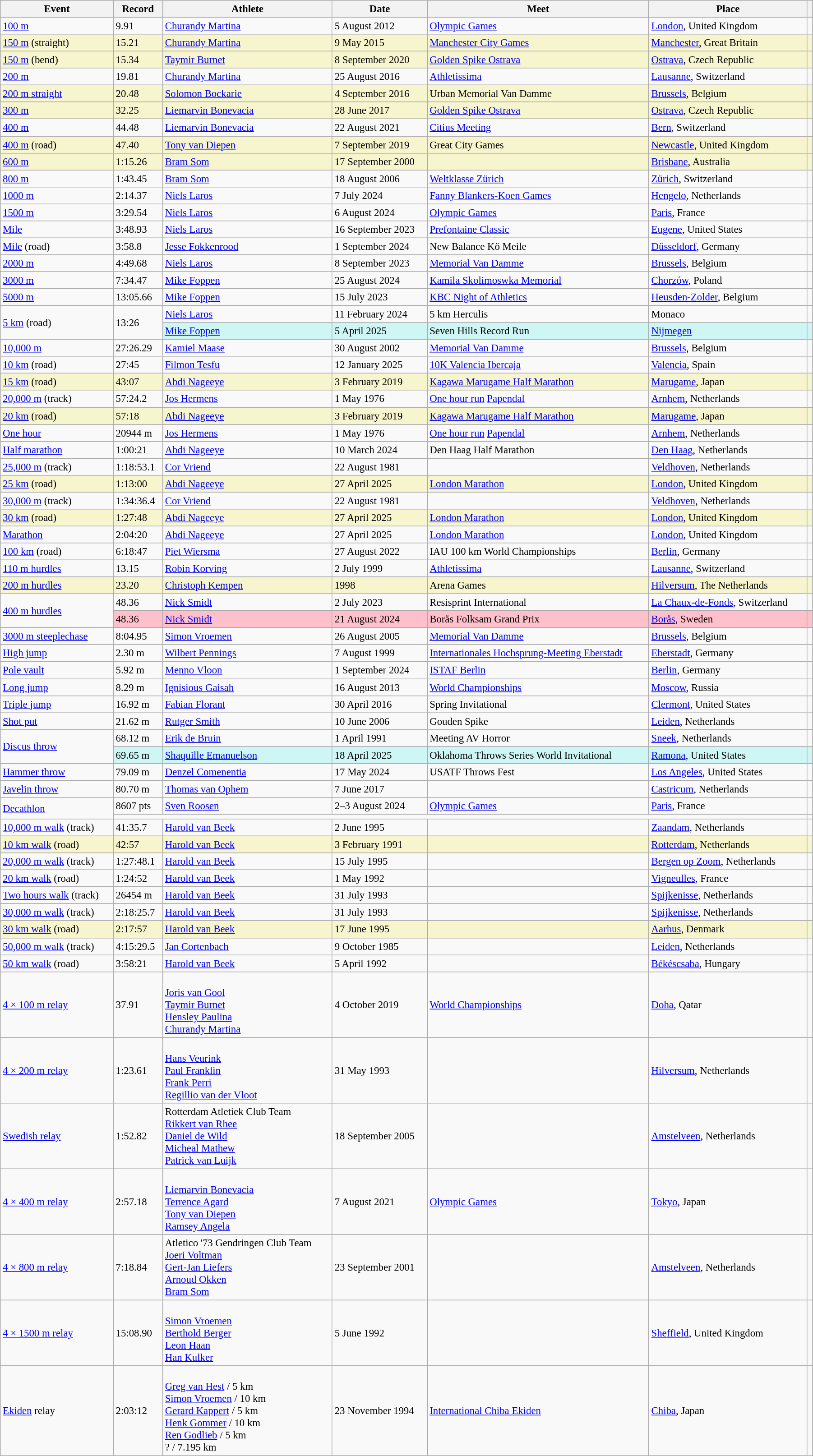<table class="wikitable" style="font-size:95%; width: 95%;">
<tr>
<th>Event</th>
<th>Record</th>
<th>Athlete</th>
<th>Date</th>
<th>Meet</th>
<th>Place</th>
<th></th>
</tr>
<tr>
<td><a href='#'>100 m</a></td>
<td>9.91 </td>
<td><a href='#'>Churandy Martina</a></td>
<td>5 August 2012</td>
<td><a href='#'>Olympic Games</a></td>
<td><a href='#'>London</a>, United Kingdom</td>
<td></td>
</tr>
<tr style="background:#f6F5CE;">
<td><a href='#'>150 m</a> (straight)</td>
<td>15.21 </td>
<td><a href='#'>Churandy Martina</a></td>
<td>9 May 2015</td>
<td><a href='#'>Manchester City Games</a></td>
<td><a href='#'>Manchester</a>, Great Britain</td>
<td></td>
</tr>
<tr style="background:#f6F5CE;">
<td><a href='#'>150 m</a> (bend)</td>
<td>15.34 </td>
<td><a href='#'>Taymir Burnet</a></td>
<td>8 September 2020</td>
<td><a href='#'>Golden Spike Ostrava</a></td>
<td><a href='#'>Ostrava</a>, Czech Republic</td>
<td></td>
</tr>
<tr>
<td><a href='#'>200 m</a></td>
<td>19.81 </td>
<td><a href='#'>Churandy Martina</a></td>
<td>25 August 2016</td>
<td><a href='#'>Athletissima</a></td>
<td><a href='#'>Lausanne</a>, Switzerland</td>
<td></td>
</tr>
<tr style="background:#f6F5CE;">
<td><a href='#'>200 m straight</a></td>
<td>20.48 </td>
<td><a href='#'>Solomon Bockarie</a></td>
<td>4 September 2016</td>
<td>Urban Memorial Van Damme</td>
<td><a href='#'>Brussels</a>, Belgium</td>
<td></td>
</tr>
<tr style="background:#f6F5CE;">
<td><a href='#'>300 m</a></td>
<td>32.25</td>
<td><a href='#'>Liemarvin Bonevacia</a></td>
<td>28 June 2017</td>
<td><a href='#'>Golden Spike Ostrava</a></td>
<td><a href='#'>Ostrava</a>, Czech Republic</td>
<td></td>
</tr>
<tr>
<td><a href='#'>400 m</a></td>
<td>44.48</td>
<td><a href='#'>Liemarvin Bonevacia</a></td>
<td>22 August 2021</td>
<td><a href='#'>Citius Meeting</a></td>
<td><a href='#'>Bern</a>, Switzerland</td>
<td></td>
</tr>
<tr style="background:#f6F5CE;">
<td><a href='#'>400 m</a> (road)</td>
<td>47.40</td>
<td><a href='#'>Tony van Diepen</a></td>
<td>7 September 2019</td>
<td>Great City Games</td>
<td><a href='#'>Newcastle</a>, United Kingdom</td>
<td></td>
</tr>
<tr style="background:#f6F5CE;">
<td><a href='#'>600 m</a></td>
<td>1:15.26</td>
<td><a href='#'>Bram Som</a></td>
<td>17 September 2000</td>
<td></td>
<td><a href='#'>Brisbane</a>, Australia</td>
<td></td>
</tr>
<tr>
<td><a href='#'>800 m</a></td>
<td>1:43.45</td>
<td><a href='#'>Bram Som</a></td>
<td>18 August 2006</td>
<td><a href='#'>Weltklasse Zürich</a></td>
<td><a href='#'>Zürich</a>, Switzerland</td>
<td></td>
</tr>
<tr>
<td><a href='#'>1000 m</a></td>
<td>2:14.37</td>
<td><a href='#'>Niels Laros</a></td>
<td>7 July 2024</td>
<td><a href='#'>Fanny Blankers-Koen Games</a></td>
<td><a href='#'>Hengelo</a>, Netherlands</td>
<td></td>
</tr>
<tr>
<td><a href='#'>1500 m</a></td>
<td>3:29.54</td>
<td><a href='#'>Niels Laros</a></td>
<td>6 August 2024</td>
<td><a href='#'>Olympic Games</a></td>
<td><a href='#'>Paris</a>, France</td>
<td></td>
</tr>
<tr>
<td><a href='#'>Mile</a></td>
<td>3:48.93</td>
<td><a href='#'>Niels Laros</a></td>
<td>16 September 2023</td>
<td><a href='#'>Prefontaine Classic</a></td>
<td><a href='#'>Eugene</a>, United States</td>
<td></td>
</tr>
<tr>
<td><a href='#'>Mile</a> (road)</td>
<td>3:58.8 </td>
<td><a href='#'>Jesse Fokkenrood</a></td>
<td>1 September 2024</td>
<td>New Balance Kö Meile</td>
<td><a href='#'>Düsseldorf</a>, Germany</td>
<td></td>
</tr>
<tr>
<td><a href='#'>2000 m</a></td>
<td>4:49.68</td>
<td><a href='#'>Niels Laros</a></td>
<td>8 September 2023</td>
<td><a href='#'>Memorial Van Damme</a></td>
<td><a href='#'>Brussels</a>, Belgium</td>
<td></td>
</tr>
<tr>
<td><a href='#'>3000 m</a></td>
<td>7:34.47</td>
<td><a href='#'>Mike Foppen</a></td>
<td>25 August 2024</td>
<td><a href='#'>Kamila Skolimoswka Memorial</a></td>
<td><a href='#'>Chorzów</a>, Poland</td>
<td></td>
</tr>
<tr>
<td><a href='#'>5000 m</a></td>
<td>13:05.66</td>
<td><a href='#'>Mike Foppen</a></td>
<td>15 July 2023</td>
<td><a href='#'>KBC Night of Athletics</a></td>
<td><a href='#'>Heusden-Zolder</a>, Belgium</td>
<td></td>
</tr>
<tr>
<td rowspan=2><a href='#'>5 km</a> (road)</td>
<td rowspan=2>13:26</td>
<td><a href='#'>Niels Laros</a></td>
<td>11 February 2024</td>
<td>5 km Herculis</td>
<td>Monaco</td>
<td></td>
</tr>
<tr bgcolor="#CEF6F5">
<td><a href='#'>Mike Foppen</a></td>
<td>5 April 2025</td>
<td>Seven Hills Record Run</td>
<td><a href='#'>Nijmegen</a></td>
<td></td>
</tr>
<tr>
<td><a href='#'>10,000 m</a></td>
<td>27:26.29</td>
<td><a href='#'>Kamiel Maase</a></td>
<td>30 August 2002</td>
<td><a href='#'>Memorial Van Damme</a></td>
<td><a href='#'>Brussels</a>, Belgium</td>
<td></td>
</tr>
<tr>
<td><a href='#'>10 km</a> (road)</td>
<td>27:45</td>
<td><a href='#'>Filmon Tesfu</a></td>
<td>12 January 2025</td>
<td><a href='#'>10K Valencia Ibercaja</a></td>
<td><a href='#'>Valencia</a>, Spain</td>
<td></td>
</tr>
<tr style="background:#f6F5CE;">
<td><a href='#'>15 km</a> (road)</td>
<td>43:07</td>
<td><a href='#'>Abdi Nageeye</a></td>
<td>3 February 2019</td>
<td><a href='#'>Kagawa Marugame Half Marathon</a></td>
<td><a href='#'>Marugame</a>, Japan</td>
<td></td>
</tr>
<tr>
<td><a href='#'>20,000 m</a> (track)</td>
<td>57:24.2</td>
<td><a href='#'>Jos Hermens</a></td>
<td>1 May 1976</td>
<td><a href='#'>One hour run</a> <a href='#'>Papendal</a></td>
<td><a href='#'>Arnhem</a>, Netherlands</td>
<td></td>
</tr>
<tr style="background:#f6F5CE;">
<td><a href='#'>20 km</a> (road)</td>
<td>57:18</td>
<td><a href='#'>Abdi Nageeye</a></td>
<td>3 February 2019</td>
<td><a href='#'>Kagawa Marugame Half Marathon</a></td>
<td><a href='#'>Marugame</a>, Japan</td>
<td></td>
</tr>
<tr>
<td><a href='#'>One hour</a></td>
<td>20944 m</td>
<td><a href='#'>Jos Hermens</a></td>
<td>1 May 1976</td>
<td><a href='#'>One hour run</a> <a href='#'>Papendal</a></td>
<td><a href='#'>Arnhem</a>, Netherlands</td>
<td></td>
</tr>
<tr>
<td><a href='#'>Half marathon</a></td>
<td>1:00:21</td>
<td><a href='#'>Abdi Nageeye</a></td>
<td>10 March 2024</td>
<td>Den Haag Half Marathon</td>
<td><a href='#'>Den Haag</a>, Netherlands</td>
<td></td>
</tr>
<tr>
<td><a href='#'>25,000 m</a> (track)</td>
<td>1:18:53.1</td>
<td><a href='#'>Cor Vriend</a></td>
<td>22 August 1981</td>
<td></td>
<td><a href='#'>Veldhoven</a>, Netherlands</td>
<td></td>
</tr>
<tr style="background:#f6F5CE;">
<td><a href='#'>25 km</a> (road)</td>
<td>1:13:00</td>
<td><a href='#'>Abdi Nageeye</a></td>
<td>27 April 2025</td>
<td><a href='#'>London Marathon</a></td>
<td><a href='#'>London</a>, United Kingdom</td>
<td></td>
</tr>
<tr>
<td><a href='#'>30,000 m</a> (track)</td>
<td>1:34:36.4</td>
<td><a href='#'>Cor Vriend</a></td>
<td>22 August 1981</td>
<td></td>
<td><a href='#'>Veldhoven</a>, Netherlands</td>
<td></td>
</tr>
<tr style="background:#f6F5CE;">
<td><a href='#'>30 km</a> (road)</td>
<td>1:27:48</td>
<td><a href='#'>Abdi Nageeye</a></td>
<td>27 April 2025</td>
<td><a href='#'>London Marathon</a></td>
<td><a href='#'>London</a>, United Kingdom</td>
<td></td>
</tr>
<tr>
<td><a href='#'>Marathon</a></td>
<td>2:04:20</td>
<td><a href='#'>Abdi Nageeye</a></td>
<td>27 April 2025</td>
<td><a href='#'>London Marathon</a></td>
<td><a href='#'>London</a>, United Kingdom</td>
<td></td>
</tr>
<tr>
<td><a href='#'>100 km</a> (road)</td>
<td>6:18:47</td>
<td><a href='#'>Piet Wiersma</a></td>
<td>27 August 2022</td>
<td>IAU 100 km World Championships</td>
<td><a href='#'>Berlin</a>, Germany</td>
<td></td>
</tr>
<tr>
<td><a href='#'>110 m hurdles</a></td>
<td>13.15 </td>
<td><a href='#'>Robin Korving</a></td>
<td>2 July 1999</td>
<td><a href='#'>Athletissima</a></td>
<td><a href='#'>Lausanne</a>, Switzerland</td>
<td></td>
</tr>
<tr style="background:#f6F5CE;">
<td><a href='#'>200 m hurdles</a></td>
<td>23.20</td>
<td><a href='#'>Christoph Kempen</a></td>
<td>1998</td>
<td>Arena Games</td>
<td><a href='#'>Hilversum</a>, The Netherlands</td>
<td></td>
</tr>
<tr>
<td rowspan=2><a href='#'>400 m hurdles</a></td>
<td>48.36</td>
<td><a href='#'>Nick Smidt</a></td>
<td>2 July 2023</td>
<td>Resisprint International</td>
<td><a href='#'>La Chaux-de-Fonds</a>, Switzerland</td>
<td></td>
</tr>
<tr style="background:pink">
<td>48.36</td>
<td><a href='#'>Nick Smidt</a></td>
<td>21 August 2024</td>
<td>Borås Folksam Grand Prix</td>
<td><a href='#'>Borås</a>, Sweden</td>
<td></td>
</tr>
<tr>
<td><a href='#'>3000 m steeplechase</a></td>
<td>8:04.95</td>
<td><a href='#'>Simon Vroemen</a></td>
<td>26 August 2005</td>
<td><a href='#'>Memorial Van Damme</a></td>
<td><a href='#'>Brussels</a>, Belgium</td>
<td></td>
</tr>
<tr>
<td><a href='#'>High jump</a></td>
<td>2.30 m</td>
<td><a href='#'>Wilbert Pennings</a></td>
<td>7 August 1999</td>
<td><a href='#'>Internationales Hochsprung-Meeting Eberstadt</a></td>
<td><a href='#'>Eberstadt</a>, Germany</td>
<td></td>
</tr>
<tr>
<td><a href='#'>Pole vault</a></td>
<td>5.92 m</td>
<td><a href='#'>Menno Vloon</a></td>
<td>1 September 2024</td>
<td><a href='#'>ISTAF Berlin</a></td>
<td><a href='#'>Berlin</a>, Germany</td>
<td></td>
</tr>
<tr>
<td><a href='#'>Long jump</a></td>
<td>8.29 m </td>
<td><a href='#'>Ignisious Gaisah</a></td>
<td>16 August 2013</td>
<td><a href='#'>World Championships</a></td>
<td><a href='#'>Moscow</a>, Russia</td>
<td></td>
</tr>
<tr>
<td><a href='#'>Triple jump</a></td>
<td>16.92 m </td>
<td><a href='#'>Fabian Florant</a></td>
<td>30 April 2016</td>
<td>Spring Invitational</td>
<td><a href='#'>Clermont</a>, United States</td>
<td></td>
</tr>
<tr>
<td><a href='#'>Shot put</a></td>
<td>21.62 m</td>
<td><a href='#'>Rutger Smith</a></td>
<td>10 June 2006</td>
<td>Gouden Spike</td>
<td><a href='#'>Leiden</a>, Netherlands</td>
<td></td>
</tr>
<tr>
<td rowspan=2><a href='#'>Discus throw</a></td>
<td>68.12 m</td>
<td><a href='#'>Erik de Bruin</a></td>
<td>1 April 1991</td>
<td>Meeting AV Horror</td>
<td><a href='#'>Sneek</a>, Netherlands</td>
<td></td>
</tr>
<tr bgcolor="#CEF6F5">
<td>69.65 m</td>
<td><a href='#'>Shaquille Emanuelson</a></td>
<td>18 April 2025</td>
<td>Oklahoma Throws Series World Invitational</td>
<td><a href='#'>Ramona</a>, United States</td>
<td></td>
</tr>
<tr>
<td><a href='#'>Hammer throw</a></td>
<td>79.09 m</td>
<td><a href='#'>Denzel Comenentia</a></td>
<td>17 May 2024</td>
<td>USATF Throws Fest</td>
<td><a href='#'>Los Angeles</a>, United States</td>
<td></td>
</tr>
<tr>
<td><a href='#'>Javelin throw</a></td>
<td>80.70 m </td>
<td><a href='#'>Thomas van Ophem</a></td>
<td>7 June 2017</td>
<td></td>
<td><a href='#'>Castricum</a>, Netherlands</td>
<td></td>
</tr>
<tr>
<td rowspan=2><a href='#'>Decathlon</a></td>
<td>8607 pts</td>
<td><a href='#'>Sven Roosen</a></td>
<td>2–3 August 2024</td>
<td><a href='#'>Olympic Games</a></td>
<td><a href='#'>Paris</a>, France</td>
<td></td>
</tr>
<tr>
<td colspan=5></td>
<td></td>
</tr>
<tr>
<td><a href='#'>10,000 m walk</a> (track)</td>
<td>41:35.7</td>
<td><a href='#'>Harold van Beek</a></td>
<td>2 June 1995</td>
<td></td>
<td><a href='#'>Zaandam</a>, Netherlands</td>
<td></td>
</tr>
<tr style="background:#f6F5CE;">
<td><a href='#'>10 km walk</a> (road)</td>
<td>42:57</td>
<td><a href='#'>Harold van Beek</a></td>
<td>3 February 1991</td>
<td></td>
<td><a href='#'>Rotterdam</a>, Netherlands</td>
<td></td>
</tr>
<tr>
<td><a href='#'>20,000 m walk</a> (track)</td>
<td>1:27:48.1</td>
<td><a href='#'>Harold van Beek</a></td>
<td>15 July 1995</td>
<td></td>
<td><a href='#'>Bergen op Zoom</a>, Netherlands</td>
<td></td>
</tr>
<tr>
<td><a href='#'>20 km walk</a> (road)</td>
<td>1:24:52</td>
<td><a href='#'>Harold van Beek</a></td>
<td>1 May 1992</td>
<td></td>
<td><a href='#'>Vigneulles</a>, France</td>
<td></td>
</tr>
<tr>
<td><a href='#'>Two hours walk</a> (track)</td>
<td>26454 m</td>
<td><a href='#'>Harold van Beek</a></td>
<td>31 July 1993</td>
<td></td>
<td><a href='#'>Spijkenisse</a>, Netherlands</td>
<td></td>
</tr>
<tr>
<td><a href='#'>30,000 m walk</a> (track)</td>
<td>2:18:25.7</td>
<td><a href='#'>Harold van Beek</a></td>
<td>31 July 1993</td>
<td></td>
<td><a href='#'>Spijkenisse</a>, Netherlands</td>
<td></td>
</tr>
<tr style="background:#f6F5CE;">
<td><a href='#'>30 km walk</a> (road)</td>
<td>2:17:57</td>
<td><a href='#'>Harold van Beek</a></td>
<td>17 June 1995</td>
<td></td>
<td><a href='#'>Aarhus</a>, Denmark</td>
<td></td>
</tr>
<tr>
<td><a href='#'>50,000 m walk</a> (track)</td>
<td>4:15:29.5</td>
<td><a href='#'>Jan Cortenbach</a></td>
<td>9 October 1985</td>
<td></td>
<td><a href='#'>Leiden</a>, Netherlands</td>
<td></td>
</tr>
<tr>
<td><a href='#'>50 km walk</a> (road)</td>
<td>3:58:21</td>
<td><a href='#'>Harold van Beek</a></td>
<td>5 April 1992</td>
<td></td>
<td><a href='#'>Békéscsaba</a>, Hungary</td>
<td></td>
</tr>
<tr>
<td><a href='#'>4 × 100 m relay</a></td>
<td>37.91</td>
<td><br><a href='#'>Joris van Gool</a><br><a href='#'>Taymir Burnet</a><br><a href='#'>Hensley Paulina</a><br><a href='#'>Churandy Martina</a></td>
<td>4 October 2019</td>
<td><a href='#'>World Championships</a></td>
<td><a href='#'>Doha</a>, Qatar</td>
<td></td>
</tr>
<tr>
<td><a href='#'>4 × 200 m relay</a></td>
<td>1:23.61</td>
<td><br><a href='#'>Hans Veurink</a><br><a href='#'>Paul Franklin</a><br><a href='#'>Frank Perri</a><br><a href='#'>Regillio van der Vloot</a></td>
<td>31 May 1993</td>
<td></td>
<td><a href='#'>Hilversum</a>, Netherlands</td>
<td></td>
</tr>
<tr>
<td><a href='#'>Swedish relay</a></td>
<td>1:52.82</td>
<td>Rotterdam Atletiek Club Team<br><a href='#'>Rikkert van Rhee</a><br><a href='#'>Daniel de Wild</a><br><a href='#'>Micheal Mathew</a><br><a href='#'>Patrick van Luijk</a></td>
<td>18 September 2005</td>
<td></td>
<td><a href='#'>Amstelveen</a>, Netherlands</td>
<td></td>
</tr>
<tr>
<td><a href='#'>4 × 400 m relay</a></td>
<td>2:57.18</td>
<td><br><a href='#'>Liemarvin Bonevacia</a><br><a href='#'>Terrence Agard</a><br><a href='#'>Tony van Diepen</a><br><a href='#'>Ramsey Angela</a></td>
<td>7 August 2021</td>
<td><a href='#'>Olympic Games</a></td>
<td><a href='#'>Tokyo</a>, Japan</td>
<td></td>
</tr>
<tr>
<td><a href='#'>4 × 800 m relay</a></td>
<td>7:18.84</td>
<td>Atletico '73 Gendringen Club Team<br><a href='#'>Joeri Voltman</a><br><a href='#'>Gert-Jan Liefers</a><br><a href='#'>Arnoud Okken</a><br><a href='#'>Bram Som</a></td>
<td>23 September 2001</td>
<td></td>
<td><a href='#'>Amstelveen</a>, Netherlands</td>
<td></td>
</tr>
<tr>
<td><a href='#'>4 × 1500 m relay</a></td>
<td>15:08.90</td>
<td><br><a href='#'>Simon Vroemen</a><br><a href='#'>Berthold Berger</a><br><a href='#'>Leon Haan</a><br><a href='#'>Han Kulker</a></td>
<td>5 June 1992</td>
<td></td>
<td><a href='#'>Sheffield</a>, United Kingdom</td>
<td></td>
</tr>
<tr>
<td><a href='#'>Ekiden</a> relay</td>
<td>2:03:12</td>
<td><br><a href='#'>Greg van Hest</a> / 5 km<br><a href='#'>Simon Vroemen</a> / 10 km<br><a href='#'>Gerard Kappert</a> / 5 km<br><a href='#'>Henk Gommer</a> / 10 km<br><a href='#'>Ren Godlieb</a> / 5 km<br>? / 7.195 km</td>
<td>23 November 1994</td>
<td><a href='#'>International Chiba Ekiden</a></td>
<td><a href='#'>Chiba</a>, Japan</td>
<td></td>
</tr>
</table>
